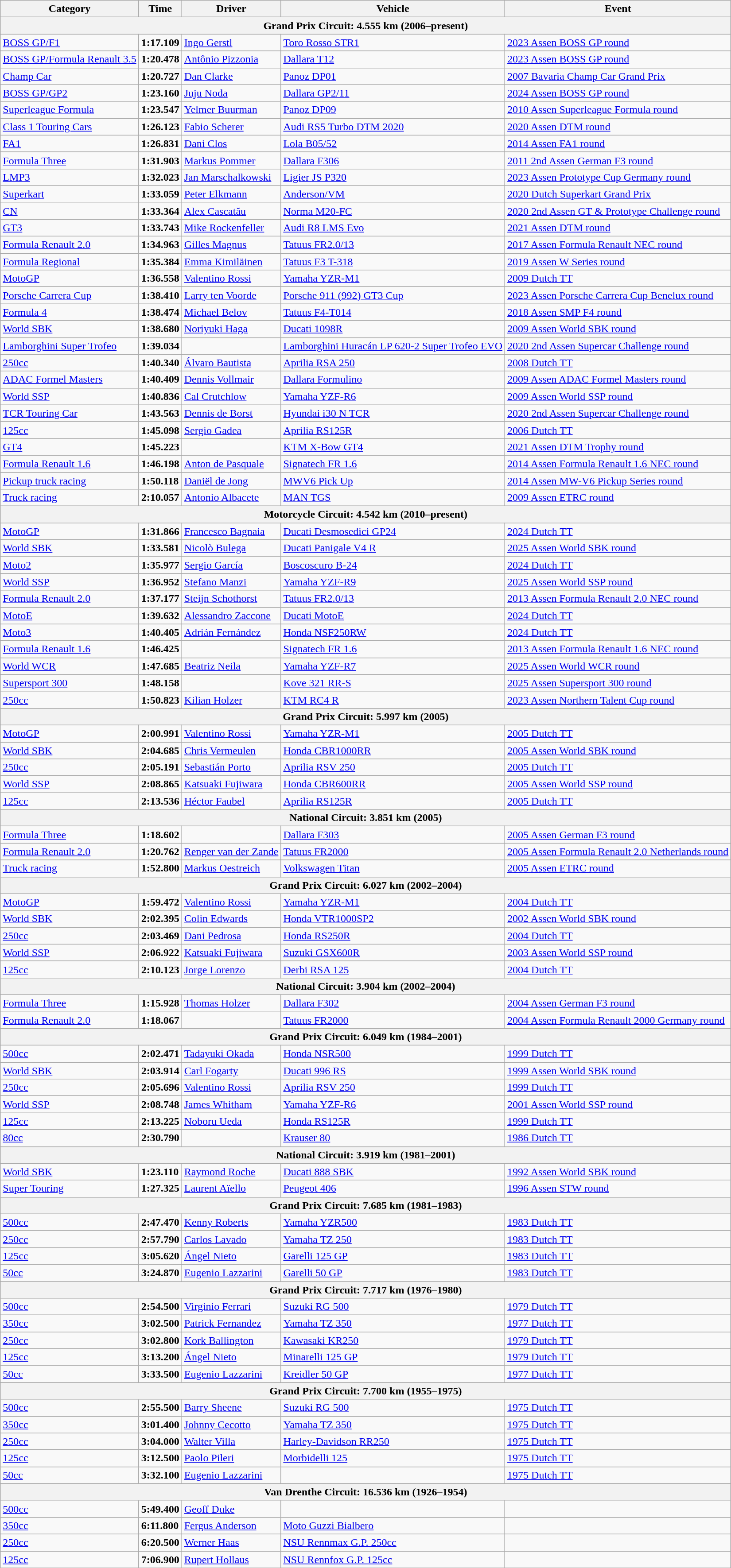<table class="wikitable">
<tr>
<th>Category</th>
<th>Time</th>
<th>Driver</th>
<th>Vehicle</th>
<th>Event</th>
</tr>
<tr>
<th colspan=5>Grand Prix Circuit: 4.555 km (2006–present)</th>
</tr>
<tr>
<td><a href='#'>BOSS GP/F1</a></td>
<td><strong>1:17.109</strong></td>
<td><a href='#'>Ingo Gerstl</a></td>
<td><a href='#'>Toro Rosso STR1</a></td>
<td><a href='#'>2023 Assen BOSS GP round</a></td>
</tr>
<tr>
<td><a href='#'>BOSS GP/Formula Renault 3.5</a></td>
<td><strong>1:20.478</strong></td>
<td><a href='#'>Antônio Pizzonia</a></td>
<td><a href='#'>Dallara T12</a></td>
<td><a href='#'>2023 Assen BOSS GP round</a></td>
</tr>
<tr>
<td><a href='#'>Champ Car</a></td>
<td><strong>1:20.727</strong></td>
<td><a href='#'>Dan Clarke</a></td>
<td><a href='#'>Panoz DP01</a></td>
<td><a href='#'>2007 Bavaria Champ Car Grand Prix</a></td>
</tr>
<tr>
<td><a href='#'>BOSS GP/GP2</a></td>
<td><strong>1:23.160</strong></td>
<td><a href='#'>Juju Noda</a></td>
<td><a href='#'>Dallara GP2/11</a></td>
<td><a href='#'>2024 Assen BOSS GP round</a></td>
</tr>
<tr>
<td><a href='#'>Superleague Formula</a></td>
<td><strong>1:23.547</strong></td>
<td><a href='#'>Yelmer Buurman</a></td>
<td><a href='#'>Panoz DP09</a></td>
<td><a href='#'>2010 Assen Superleague Formula round</a></td>
</tr>
<tr>
<td><a href='#'>Class 1 Touring Cars</a></td>
<td><strong>1:26.123</strong></td>
<td><a href='#'>Fabio Scherer</a></td>
<td><a href='#'>Audi RS5 Turbo DTM 2020</a></td>
<td><a href='#'>2020 Assen DTM round</a></td>
</tr>
<tr>
<td><a href='#'>FA1</a></td>
<td><strong>1:26.831</strong></td>
<td><a href='#'>Dani Clos</a></td>
<td><a href='#'>Lola B05/52</a></td>
<td><a href='#'>2014 Assen FA1 round</a></td>
</tr>
<tr>
<td><a href='#'>Formula Three</a></td>
<td><strong>1:31.903</strong></td>
<td><a href='#'>Markus Pommer</a></td>
<td><a href='#'>Dallara F306</a></td>
<td><a href='#'>2011 2nd Assen German F3 round</a></td>
</tr>
<tr>
<td><a href='#'>LMP3</a></td>
<td><strong>1:32.023</strong></td>
<td><a href='#'>Jan Marschalkowski</a></td>
<td><a href='#'>Ligier JS P320</a></td>
<td><a href='#'>2023 Assen Prototype Cup Germany round</a></td>
</tr>
<tr>
<td><a href='#'>Superkart</a></td>
<td><strong>1:33.059</strong></td>
<td><a href='#'>Peter Elkmann</a></td>
<td><a href='#'>Anderson/VM</a></td>
<td><a href='#'>2020 Dutch Superkart Grand Prix</a></td>
</tr>
<tr>
<td><a href='#'>CN</a></td>
<td><strong>1:33.364</strong></td>
<td><a href='#'>Alex Cascatău</a></td>
<td><a href='#'>Norma M20-FC</a></td>
<td><a href='#'>2020 2nd Assen GT & Prototype Challenge round</a></td>
</tr>
<tr>
<td><a href='#'>GT3</a></td>
<td><strong>1:33.743</strong></td>
<td><a href='#'>Mike Rockenfeller</a></td>
<td><a href='#'>Audi R8 LMS Evo</a></td>
<td><a href='#'>2021 Assen DTM round</a></td>
</tr>
<tr>
<td><a href='#'>Formula Renault 2.0</a></td>
<td><strong>1:34.963</strong></td>
<td><a href='#'>Gilles Magnus</a></td>
<td><a href='#'>Tatuus FR2.0/13</a></td>
<td><a href='#'>2017 Assen Formula Renault NEC round</a></td>
</tr>
<tr>
<td><a href='#'>Formula Regional</a></td>
<td><strong>1:35.384</strong></td>
<td><a href='#'>Emma Kimiläinen</a></td>
<td><a href='#'>Tatuus F3 T-318</a></td>
<td><a href='#'>2019 Assen W Series round</a></td>
</tr>
<tr>
<td><a href='#'>MotoGP</a></td>
<td><strong>1:36.558</strong></td>
<td><a href='#'>Valentino Rossi</a></td>
<td><a href='#'>Yamaha YZR-M1</a></td>
<td><a href='#'>2009 Dutch TT</a></td>
</tr>
<tr>
<td><a href='#'>Porsche Carrera Cup</a></td>
<td><strong>1:38.410</strong></td>
<td><a href='#'>Larry ten Voorde</a></td>
<td><a href='#'>Porsche 911 (992) GT3 Cup</a></td>
<td><a href='#'>2023 Assen Porsche Carrera Cup Benelux round</a></td>
</tr>
<tr>
<td><a href='#'>Formula 4</a></td>
<td><strong>1:38.474</strong></td>
<td><a href='#'>Michael Belov</a></td>
<td><a href='#'>Tatuus F4-T014</a></td>
<td><a href='#'>2018 Assen SMP F4 round</a></td>
</tr>
<tr>
<td><a href='#'>World SBK</a></td>
<td><strong>1:38.680</strong></td>
<td><a href='#'>Noriyuki Haga</a></td>
<td><a href='#'>Ducati 1098R</a></td>
<td><a href='#'>2009 Assen World SBK round</a></td>
</tr>
<tr>
<td><a href='#'>Lamborghini Super Trofeo</a></td>
<td><strong>1:39.034</strong></td>
<td></td>
<td><a href='#'>Lamborghini Huracán LP 620-2 Super Trofeo EVO</a></td>
<td><a href='#'>2020 2nd Assen Supercar Challenge round</a></td>
</tr>
<tr>
<td><a href='#'>250cc</a></td>
<td><strong>1:40.340</strong></td>
<td><a href='#'>Álvaro Bautista</a></td>
<td><a href='#'>Aprilia RSA 250</a></td>
<td><a href='#'>2008 Dutch TT</a></td>
</tr>
<tr>
<td><a href='#'>ADAC Formel Masters</a></td>
<td><strong>1:40.409</strong></td>
<td><a href='#'>Dennis Vollmair</a></td>
<td><a href='#'>Dallara Formulino</a></td>
<td><a href='#'>2009 Assen ADAC Formel Masters round</a></td>
</tr>
<tr>
<td><a href='#'>World SSP</a></td>
<td><strong>1:40.836</strong></td>
<td><a href='#'>Cal Crutchlow</a></td>
<td><a href='#'>Yamaha YZF-R6</a></td>
<td><a href='#'>2009 Assen World SSP round</a></td>
</tr>
<tr>
<td><a href='#'>TCR Touring Car</a></td>
<td><strong>1:43.563</strong></td>
<td><a href='#'>Dennis de Borst</a></td>
<td><a href='#'>Hyundai i30 N TCR</a></td>
<td><a href='#'>2020 2nd Assen Supercar Challenge round</a></td>
</tr>
<tr>
<td><a href='#'>125cc</a></td>
<td><strong>1:45.098</strong></td>
<td><a href='#'>Sergio Gadea</a></td>
<td><a href='#'>Aprilia RS125R</a></td>
<td><a href='#'>2006 Dutch TT</a></td>
</tr>
<tr>
<td><a href='#'>GT4</a></td>
<td><strong>1:45.223</strong></td>
<td></td>
<td><a href='#'>KTM X-Bow GT4</a></td>
<td><a href='#'>2021 Assen DTM Trophy round</a></td>
</tr>
<tr>
<td><a href='#'>Formula Renault 1.6</a></td>
<td><strong>1:46.198</strong></td>
<td><a href='#'>Anton de Pasquale</a></td>
<td><a href='#'>Signatech FR 1.6</a></td>
<td><a href='#'>2014 Assen Formula Renault 1.6 NEC round</a></td>
</tr>
<tr>
<td><a href='#'>Pickup truck racing</a></td>
<td><strong>1:50.118</strong></td>
<td><a href='#'>Daniël de Jong</a></td>
<td><a href='#'>MWV6 Pick Up</a></td>
<td><a href='#'>2014 Assen MW-V6 Pickup Series round</a></td>
</tr>
<tr>
<td><a href='#'>Truck racing</a></td>
<td><strong>2:10.057</strong></td>
<td><a href='#'>Antonio Albacete</a></td>
<td><a href='#'>MAN TGS</a></td>
<td><a href='#'>2009 Assen ETRC round</a></td>
</tr>
<tr>
<th colspan=5>Motorcycle Circuit: 4.542 km (2010–present)</th>
</tr>
<tr>
<td><a href='#'>MotoGP</a></td>
<td><strong>1:31.866</strong></td>
<td><a href='#'>Francesco Bagnaia</a></td>
<td><a href='#'>Ducati Desmosedici GP24</a></td>
<td><a href='#'>2024 Dutch TT</a></td>
</tr>
<tr>
<td><a href='#'>World SBK</a></td>
<td><strong>1:33.581</strong></td>
<td><a href='#'>Nicolò Bulega</a></td>
<td><a href='#'>Ducati Panigale V4 R</a></td>
<td><a href='#'>2025 Assen World SBK round</a></td>
</tr>
<tr>
<td><a href='#'>Moto2</a></td>
<td><strong>1:35.977</strong></td>
<td><a href='#'>Sergio García</a></td>
<td><a href='#'>Boscoscuro B-24</a></td>
<td><a href='#'>2024 Dutch TT</a></td>
</tr>
<tr>
<td><a href='#'>World SSP</a></td>
<td><strong>1:36.952</strong></td>
<td><a href='#'>Stefano Manzi</a></td>
<td><a href='#'>Yamaha YZF-R9</a></td>
<td><a href='#'>2025 Assen World SSP round</a></td>
</tr>
<tr>
<td><a href='#'>Formula Renault 2.0</a></td>
<td><strong>1:37.177</strong></td>
<td><a href='#'>Steijn Schothorst</a></td>
<td><a href='#'>Tatuus FR2.0/13</a></td>
<td><a href='#'>2013 Assen Formula Renault 2.0 NEC round</a></td>
</tr>
<tr>
<td><a href='#'>MotoE</a></td>
<td><strong>1:39.632</strong></td>
<td><a href='#'>Alessandro Zaccone</a></td>
<td><a href='#'>Ducati MotoE</a></td>
<td><a href='#'>2024 Dutch TT</a></td>
</tr>
<tr>
<td><a href='#'>Moto3</a></td>
<td><strong>1:40.405</strong></td>
<td><a href='#'>Adrián Fernández</a></td>
<td><a href='#'>Honda NSF250RW</a></td>
<td><a href='#'>2024 Dutch TT</a></td>
</tr>
<tr>
<td><a href='#'>Formula Renault 1.6</a></td>
<td><strong>1:46.425</strong></td>
<td></td>
<td><a href='#'>Signatech FR 1.6</a></td>
<td><a href='#'>2013 Assen Formula Renault 1.6 NEC round</a></td>
</tr>
<tr>
<td><a href='#'>World WCR</a></td>
<td><strong>1:47.685</strong></td>
<td><a href='#'>Beatriz Neila</a></td>
<td><a href='#'>Yamaha YZF-R7</a></td>
<td><a href='#'>2025 Assen World WCR round</a></td>
</tr>
<tr>
<td><a href='#'>Supersport 300</a></td>
<td><strong>1:48.158</strong></td>
<td></td>
<td><a href='#'>Kove 321 RR-S</a></td>
<td><a href='#'>2025 Assen Supersport 300 round</a></td>
</tr>
<tr>
<td><a href='#'>250cc</a></td>
<td><strong>1:50.823</strong></td>
<td><a href='#'>Kilian Holzer</a></td>
<td><a href='#'>KTM RC4 R</a></td>
<td><a href='#'>2023 Assen Northern Talent Cup round</a></td>
</tr>
<tr>
<th colspan=5>Grand Prix Circuit: 5.997 km (2005)</th>
</tr>
<tr>
<td><a href='#'>MotoGP</a></td>
<td><strong>2:00.991</strong></td>
<td><a href='#'>Valentino Rossi</a></td>
<td><a href='#'>Yamaha YZR-M1</a></td>
<td><a href='#'>2005 Dutch TT</a></td>
</tr>
<tr>
<td><a href='#'>World SBK</a></td>
<td><strong>2:04.685</strong></td>
<td><a href='#'>Chris Vermeulen</a></td>
<td><a href='#'>Honda CBR1000RR</a></td>
<td><a href='#'>2005 Assen World SBK round</a></td>
</tr>
<tr>
<td><a href='#'>250cc</a></td>
<td><strong>2:05.191</strong></td>
<td><a href='#'>Sebastián Porto</a></td>
<td><a href='#'>Aprilia RSV 250</a></td>
<td><a href='#'>2005 Dutch TT</a></td>
</tr>
<tr>
<td><a href='#'>World SSP</a></td>
<td><strong>2:08.865</strong></td>
<td><a href='#'>Katsuaki Fujiwara</a></td>
<td><a href='#'>Honda CBR600RR</a></td>
<td><a href='#'>2005 Assen World SSP round</a></td>
</tr>
<tr>
<td><a href='#'>125cc</a></td>
<td><strong>2:13.536</strong></td>
<td><a href='#'>Héctor Faubel</a></td>
<td><a href='#'>Aprilia RS125R</a></td>
<td><a href='#'>2005 Dutch TT</a></td>
</tr>
<tr>
<th colspan=5>National Circuit: 3.851 km (2005)</th>
</tr>
<tr>
<td><a href='#'>Formula Three</a></td>
<td><strong>1:18.602</strong></td>
<td></td>
<td><a href='#'>Dallara F303</a></td>
<td><a href='#'>2005 Assen German F3 round</a></td>
</tr>
<tr>
<td><a href='#'>Formula Renault 2.0</a></td>
<td><strong>1:20.762</strong></td>
<td><a href='#'>Renger van der Zande</a></td>
<td><a href='#'>Tatuus FR2000</a></td>
<td><a href='#'>2005 Assen Formula Renault 2.0 Netherlands round</a></td>
</tr>
<tr>
<td><a href='#'>Truck racing</a></td>
<td><strong>1:52.800</strong></td>
<td><a href='#'>Markus Oestreich</a></td>
<td><a href='#'>Volkswagen Titan</a></td>
<td><a href='#'>2005 Assen ETRC round</a></td>
</tr>
<tr>
<th colspan=5>Grand Prix Circuit: 6.027 km (2002–2004)</th>
</tr>
<tr>
<td><a href='#'>MotoGP</a></td>
<td><strong>1:59.472</strong></td>
<td><a href='#'>Valentino Rossi</a></td>
<td><a href='#'>Yamaha YZR-M1</a></td>
<td><a href='#'>2004 Dutch TT</a></td>
</tr>
<tr>
<td><a href='#'>World SBK</a></td>
<td><strong>2:02.395</strong></td>
<td><a href='#'>Colin Edwards</a></td>
<td><a href='#'>Honda VTR1000SP2</a></td>
<td><a href='#'>2002 Assen World SBK round</a></td>
</tr>
<tr>
<td><a href='#'>250cc</a></td>
<td><strong>2:03.469</strong></td>
<td><a href='#'>Dani Pedrosa</a></td>
<td><a href='#'>Honda RS250R</a></td>
<td><a href='#'>2004 Dutch TT</a></td>
</tr>
<tr>
<td><a href='#'>World SSP</a></td>
<td><strong>2:06.922</strong></td>
<td><a href='#'>Katsuaki Fujiwara</a></td>
<td><a href='#'>Suzuki GSX600R</a></td>
<td><a href='#'>2003 Assen World SSP round</a></td>
</tr>
<tr>
<td><a href='#'>125cc</a></td>
<td><strong>2:10.123</strong></td>
<td><a href='#'>Jorge Lorenzo</a></td>
<td><a href='#'>Derbi RSA 125</a></td>
<td><a href='#'>2004 Dutch TT</a></td>
</tr>
<tr>
<th colspan=5>National Circuit: 3.904 km (2002–2004)</th>
</tr>
<tr>
<td><a href='#'>Formula Three</a></td>
<td><strong>1:15.928</strong></td>
<td><a href='#'>Thomas Holzer</a></td>
<td><a href='#'>Dallara F302</a></td>
<td><a href='#'>2004 Assen German F3 round</a></td>
</tr>
<tr>
<td><a href='#'>Formula Renault 2.0</a></td>
<td><strong>1:18.067</strong></td>
<td></td>
<td><a href='#'>Tatuus FR2000</a></td>
<td><a href='#'>2004 Assen Formula Renault 2000 Germany round</a></td>
</tr>
<tr>
<th colspan=5>Grand Prix Circuit: 6.049 km (1984–2001)</th>
</tr>
<tr>
<td><a href='#'>500cc</a></td>
<td><strong>2:02.471</strong></td>
<td><a href='#'>Tadayuki Okada</a></td>
<td><a href='#'>Honda NSR500</a></td>
<td><a href='#'>1999 Dutch TT</a></td>
</tr>
<tr>
<td><a href='#'>World SBK</a></td>
<td><strong>2:03.914</strong></td>
<td><a href='#'>Carl Fogarty</a></td>
<td><a href='#'>Ducati 996 RS</a></td>
<td><a href='#'>1999 Assen World SBK round</a></td>
</tr>
<tr>
<td><a href='#'>250cc</a></td>
<td><strong>2:05.696</strong></td>
<td><a href='#'>Valentino Rossi</a></td>
<td><a href='#'>Aprilia RSV 250</a></td>
<td><a href='#'>1999 Dutch TT</a></td>
</tr>
<tr>
<td><a href='#'>World SSP</a></td>
<td><strong>2:08.748</strong></td>
<td><a href='#'>James Whitham</a></td>
<td><a href='#'>Yamaha YZF-R6</a></td>
<td><a href='#'>2001 Assen World SSP round</a></td>
</tr>
<tr>
<td><a href='#'>125cc</a></td>
<td><strong>2:13.225</strong></td>
<td><a href='#'>Noboru Ueda</a></td>
<td><a href='#'>Honda RS125R</a></td>
<td><a href='#'>1999 Dutch TT</a></td>
</tr>
<tr>
<td><a href='#'>80cc</a></td>
<td><strong>2:30.790</strong></td>
<td></td>
<td><a href='#'>Krauser 80</a></td>
<td><a href='#'>1986 Dutch TT</a></td>
</tr>
<tr>
<th colspan=5>National Circuit: 3.919 km (1981–2001)</th>
</tr>
<tr>
<td><a href='#'>World SBK</a></td>
<td><strong>1:23.110</strong></td>
<td><a href='#'>Raymond Roche</a></td>
<td><a href='#'>Ducati 888 SBK</a></td>
<td><a href='#'>1992 Assen World SBK round</a></td>
</tr>
<tr>
<td><a href='#'>Super Touring</a></td>
<td><strong>1:27.325</strong></td>
<td><a href='#'>Laurent Aïello</a></td>
<td><a href='#'>Peugeot 406</a></td>
<td><a href='#'>1996 Assen STW round</a></td>
</tr>
<tr>
<th colspan=5>Grand Prix Circuit: 7.685 km (1981–1983)</th>
</tr>
<tr>
<td><a href='#'>500cc</a></td>
<td><strong>2:47.470</strong></td>
<td><a href='#'>Kenny Roberts</a></td>
<td><a href='#'>Yamaha YZR500</a></td>
<td><a href='#'>1983 Dutch TT</a></td>
</tr>
<tr>
<td><a href='#'>250cc</a></td>
<td><strong>2:57.790</strong></td>
<td><a href='#'>Carlos Lavado</a></td>
<td><a href='#'>Yamaha TZ 250</a></td>
<td><a href='#'>1983 Dutch TT</a></td>
</tr>
<tr>
<td><a href='#'>125cc</a></td>
<td><strong>3:05.620</strong></td>
<td><a href='#'>Ángel Nieto</a></td>
<td><a href='#'>Garelli 125 GP</a></td>
<td><a href='#'>1983 Dutch TT</a></td>
</tr>
<tr>
<td><a href='#'>50cc</a></td>
<td><strong>3:24.870</strong></td>
<td><a href='#'>Eugenio Lazzarini</a></td>
<td><a href='#'>Garelli 50 GP</a></td>
<td><a href='#'>1983 Dutch TT</a></td>
</tr>
<tr>
<th colspan=5>Grand Prix Circuit: 7.717 km (1976–1980)</th>
</tr>
<tr>
<td><a href='#'>500cc</a></td>
<td><strong>2:54.500</strong></td>
<td><a href='#'>Virginio Ferrari</a></td>
<td><a href='#'>Suzuki RG 500</a></td>
<td><a href='#'>1979 Dutch TT</a></td>
</tr>
<tr>
<td><a href='#'>350cc</a></td>
<td><strong>3:02.500</strong></td>
<td><a href='#'>Patrick Fernandez</a></td>
<td><a href='#'>Yamaha TZ 350</a></td>
<td><a href='#'>1977 Dutch TT</a></td>
</tr>
<tr>
<td><a href='#'>250cc</a></td>
<td><strong>3:02.800</strong></td>
<td><a href='#'>Kork Ballington</a></td>
<td><a href='#'>Kawasaki KR250</a></td>
<td><a href='#'>1979 Dutch TT</a></td>
</tr>
<tr>
<td><a href='#'>125cc</a></td>
<td><strong>3:13.200</strong></td>
<td><a href='#'>Ángel Nieto</a></td>
<td><a href='#'>Minarelli 125 GP</a></td>
<td><a href='#'>1979 Dutch TT</a></td>
</tr>
<tr>
<td><a href='#'>50cc</a></td>
<td><strong>3:33.500</strong></td>
<td><a href='#'>Eugenio Lazzarini</a></td>
<td><a href='#'>Kreidler 50 GP</a></td>
<td><a href='#'>1977 Dutch TT</a></td>
</tr>
<tr>
<th colspan=5>Grand Prix Circuit: 7.700 km (1955–1975)</th>
</tr>
<tr>
<td><a href='#'>500cc</a></td>
<td><strong>2:55.500</strong></td>
<td><a href='#'>Barry Sheene</a></td>
<td><a href='#'>Suzuki RG 500</a></td>
<td><a href='#'>1975 Dutch TT</a></td>
</tr>
<tr>
<td><a href='#'>350cc</a></td>
<td><strong>3:01.400</strong></td>
<td><a href='#'>Johnny Cecotto</a></td>
<td><a href='#'>Yamaha TZ 350</a></td>
<td><a href='#'>1975 Dutch TT</a></td>
</tr>
<tr>
<td><a href='#'>250cc</a></td>
<td><strong>3:04.000</strong></td>
<td><a href='#'>Walter Villa</a></td>
<td><a href='#'>Harley-Davidson RR250</a></td>
<td><a href='#'>1975 Dutch TT</a></td>
</tr>
<tr>
<td><a href='#'>125cc</a></td>
<td><strong>3:12.500</strong></td>
<td><a href='#'>Paolo Pileri</a></td>
<td><a href='#'>Morbidelli 125</a></td>
<td><a href='#'>1975 Dutch TT</a></td>
</tr>
<tr>
<td><a href='#'>50cc</a></td>
<td><strong>3:32.100</strong></td>
<td><a href='#'>Eugenio Lazzarini</a></td>
<td></td>
<td><a href='#'>1975 Dutch TT</a></td>
</tr>
<tr>
<th colspan=5>Van Drenthe Circuit: 16.536 km (1926–1954)</th>
</tr>
<tr>
<td><a href='#'>500cc</a></td>
<td><strong>5:49.400</strong></td>
<td><a href='#'>Geoff Duke</a></td>
<td></td>
<td></td>
</tr>
<tr>
<td><a href='#'>350cc</a></td>
<td><strong>6:11.800</strong></td>
<td><a href='#'>Fergus Anderson</a></td>
<td><a href='#'>Moto Guzzi Bialbero</a></td>
<td></td>
</tr>
<tr>
<td><a href='#'>250cc</a></td>
<td><strong>6:20.500</strong></td>
<td><a href='#'>Werner Haas</a></td>
<td><a href='#'>NSU Rennmax G.P. 250cc</a></td>
<td></td>
</tr>
<tr>
<td><a href='#'>125cc</a></td>
<td><strong>7:06.900</strong></td>
<td><a href='#'>Rupert Hollaus</a></td>
<td><a href='#'>NSU Rennfox G.P. 125cc</a></td>
<td></td>
</tr>
<tr>
</tr>
</table>
